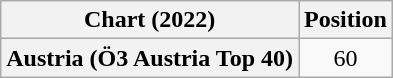<table class="wikitable plainrowheaders" style="text-align:center">
<tr>
<th scope="col">Chart (2022)</th>
<th scope="col">Position</th>
</tr>
<tr>
<th scope="row">Austria (Ö3 Austria Top 40)</th>
<td>60</td>
</tr>
</table>
